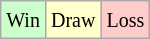<table class="wikitable">
<tr>
<td style="background-color: #CCFFCC;"><small>Win</small></td>
<td style="background-color: #FFFFCC;"><small>Draw</small></td>
<td style="background-color: #FFCCCC;"><small>Loss</small></td>
</tr>
</table>
